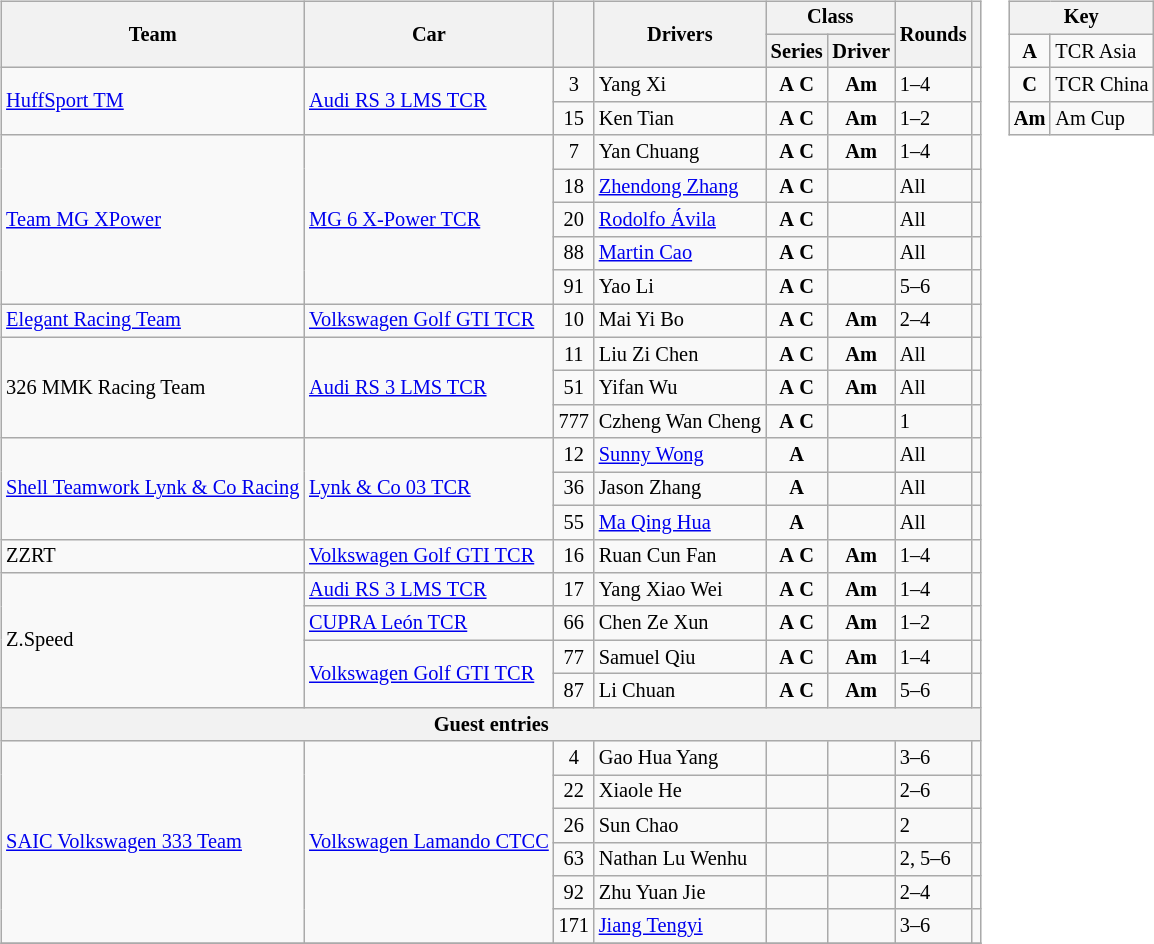<table>
<tr>
<td><br><table class="wikitable" style="font-size:85%">
<tr>
<th rowspan=2>Team</th>
<th rowspan=2>Car</th>
<th rowspan=2></th>
<th rowspan=2>Drivers</th>
<th colspan=2>Class</th>
<th rowspan=2>Rounds</th>
<th rowspan=2></th>
</tr>
<tr>
<th>Series</th>
<th>Driver</th>
</tr>
<tr>
<td rowspan="2"> <a href='#'>HuffSport TM</a></td>
<td rowspan="2"><a href='#'>Audi RS 3 LMS TCR</a></td>
<td align="center">3</td>
<td> Yang Xi</td>
<td align=center><strong><span>A</span></strong>  <strong><span>C</span></strong></td>
<td align=center><strong><span>Am</span></strong></td>
<td>1–4</td>
<td></td>
</tr>
<tr>
<td align="center">15</td>
<td> Ken Tian</td>
<td align=center><strong><span>A</span></strong>  <strong><span>C</span></strong></td>
<td align=center><strong><span>Am</span></strong></td>
<td>1–2</td>
<td></td>
</tr>
<tr>
<td rowspan="5"> <a href='#'>Team MG XPower</a></td>
<td rowspan="5"><a href='#'>MG 6 X-Power TCR</a></td>
<td align="center">7</td>
<td> Yan Chuang</td>
<td align=center><strong><span>A</span></strong>  <strong><span>C</span></strong></td>
<td align=center><strong><span>Am</span></strong></td>
<td>1–4</td>
<td></td>
</tr>
<tr>
<td align="center">18</td>
<td> <a href='#'>Zhendong Zhang</a></td>
<td align=center><strong><span>A</span></strong>  <strong><span>C</span></strong></td>
<td align=center></td>
<td>All</td>
<td></td>
</tr>
<tr>
<td align="center">20</td>
<td> <a href='#'>Rodolfo Ávila</a></td>
<td align=center><strong><span>A</span></strong>  <strong><span>C</span></strong></td>
<td align=center></td>
<td>All</td>
<td></td>
</tr>
<tr>
<td align="center">88</td>
<td> <a href='#'>Martin Cao</a></td>
<td align=center><strong><span>A</span></strong>  <strong><span>C</span></strong></td>
<td align=center></td>
<td>All</td>
<td></td>
</tr>
<tr>
<td align="center">91</td>
<td> Yao Li</td>
<td align=center><strong><span>A</span></strong>  <strong><span>C</span></strong></td>
<td align=center></td>
<td>5–6</td>
<td></td>
</tr>
<tr>
<td> <a href='#'>Elegant Racing Team</a></td>
<td><a href='#'>Volkswagen Golf GTI TCR</a></td>
<td align="center">10</td>
<td> Mai Yi Bo</td>
<td align=center><strong><span>A</span></strong>  <strong><span>C</span></strong></td>
<td align=center><strong><span>Am</span></strong></td>
<td>2–4</td>
<td></td>
</tr>
<tr>
<td rowspan="3"> 326 MMK Racing Team</td>
<td rowspan="3"><a href='#'>Audi RS 3 LMS TCR</a></td>
<td align="center">11</td>
<td> Liu Zi Chen</td>
<td align=center><strong><span>A</span></strong>  <strong><span>C</span></strong></td>
<td align=center><strong><span>Am</span></strong></td>
<td>All</td>
<td></td>
</tr>
<tr>
<td align="center">51</td>
<td> Yifan Wu</td>
<td align=center><strong><span>A</span></strong>  <strong><span>C</span></strong></td>
<td align=center><strong><span>Am</span></strong></td>
<td>All</td>
<td></td>
</tr>
<tr>
<td align="center">777</td>
<td> Czheng Wan Cheng</td>
<td align=center><strong><span>A</span></strong>  <strong><span>C</span></strong></td>
<td align=center></td>
<td>1</td>
<td></td>
</tr>
<tr>
<td rowspan="3"> <a href='#'>Shell Teamwork Lynk & Co Racing</a></td>
<td rowspan="3"><a href='#'>Lynk & Co 03 TCR</a></td>
<td align=center>12</td>
<td> <a href='#'>Sunny Wong</a></td>
<td align=center><strong><span>A</span></strong></td>
<td align=center></td>
<td>All</td>
<td></td>
</tr>
<tr>
<td align=center>36</td>
<td> Jason Zhang</td>
<td align=center><strong><span>A</span></strong></td>
<td align=center></td>
<td>All</td>
<td></td>
</tr>
<tr>
<td align=center>55</td>
<td> <a href='#'>Ma Qing Hua</a></td>
<td align=center><strong><span>A</span></strong></td>
<td align=center></td>
<td>All</td>
<td></td>
</tr>
<tr>
<td> ZZRT</td>
<td><a href='#'>Volkswagen Golf GTI TCR</a></td>
<td align="center">16</td>
<td> Ruan Cun Fan</td>
<td align=center><strong><span>A</span></strong>  <strong><span>C</span></strong></td>
<td align=center><strong><span>Am</span></strong></td>
<td>1–4</td>
<td></td>
</tr>
<tr>
<td rowspan="4"> Z.Speed</td>
<td><a href='#'>Audi RS 3 LMS TCR</a></td>
<td align="center">17</td>
<td> Yang Xiao Wei</td>
<td align=center><strong><span>A</span></strong>  <strong><span>C</span></strong></td>
<td align=center><strong><span>Am</span></strong></td>
<td>1–4</td>
<td></td>
</tr>
<tr>
<td><a href='#'>CUPRA León TCR</a></td>
<td align="center">66</td>
<td> Chen Ze Xun</td>
<td align=center><strong><span>A</span></strong>  <strong><span>C</span></strong></td>
<td align=center><strong><span>Am</span></strong></td>
<td>1–2</td>
<td></td>
</tr>
<tr>
<td rowspan="2"><a href='#'>Volkswagen Golf GTI TCR</a></td>
<td align="center">77</td>
<td> Samuel Qiu</td>
<td align=center><strong><span>A</span></strong>  <strong><span>C</span></strong></td>
<td align=center><strong><span>Am</span></strong></td>
<td>1–4</td>
<td></td>
</tr>
<tr>
<td align="center">87</td>
<td> Li Chuan</td>
<td align=center><strong><span>A</span></strong>  <strong><span>C</span></strong></td>
<td align=center><strong><span>Am</span></strong></td>
<td>5–6</td>
<td></td>
</tr>
<tr>
<th colspan="8">Guest entries</th>
</tr>
<tr>
<td rowspan="6"> <a href='#'>SAIC Volkswagen 333 Team</a></td>
<td rowspan="6"><a href='#'>Volkswagen Lamando CTCC</a></td>
<td align="center">4</td>
<td> Gao Hua Yang</td>
<td align=center></td>
<td align=center></td>
<td>3–6</td>
<td></td>
</tr>
<tr>
<td align="center">22</td>
<td> Xiaole He</td>
<td align=center></td>
<td align=center></td>
<td>2–6</td>
<td></td>
</tr>
<tr>
<td align="center">26</td>
<td> Sun Chao</td>
<td align=center></td>
<td align=center></td>
<td>2</td>
<td></td>
</tr>
<tr>
<td align="center">63</td>
<td> Nathan Lu Wenhu</td>
<td align=center></td>
<td align=center></td>
<td>2, 5–6</td>
<td></td>
</tr>
<tr>
<td align="center">92</td>
<td> Zhu Yuan Jie</td>
<td align=center></td>
<td align=center></td>
<td>2–4</td>
<td></td>
</tr>
<tr>
<td align="center">171</td>
<td> <a href='#'>Jiang Tengyi</a></td>
<td align=center></td>
<td align=center></td>
<td>3–6</td>
<td></td>
</tr>
<tr>
</tr>
</table>
</td>
<td valign="top"><br><table class="wikitable" style="font-size: 85%">
<tr>
<th colspan=2>Key</th>
</tr>
<tr>
<td align=center><strong><span>A</span></strong></td>
<td>TCR Asia</td>
</tr>
<tr>
<td align=center><strong><span>C</span></strong></td>
<td>TCR China</td>
</tr>
<tr>
<td align=center><strong><span>Am</span></strong></td>
<td>Am Cup</td>
</tr>
</table>
</td>
</tr>
</table>
